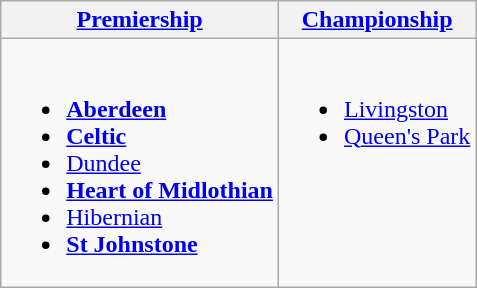<table class="wikitable" style="text-align:left">
<tr>
<th><a href='#'>Premiership</a></th>
<th><a href='#'>Championship</a></th>
</tr>
<tr>
<td valign=top><br><ul><li><strong><a href='#'>Aberdeen</a></strong></li><li><strong><a href='#'>Celtic</a></strong></li><li><a href='#'>Dundee</a></li><li><strong><a href='#'>Heart of Midlothian</a></strong></li><li><a href='#'>Hibernian</a></li><li><strong><a href='#'>St Johnstone</a></strong></li></ul></td>
<td valign=top><br><ul><li><a href='#'>Livingston</a></li><li><a href='#'>Queen's Park</a></li></ul></td>
</tr>
</table>
